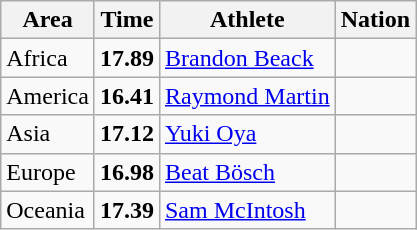<table class="wikitable">
<tr>
<th>Area</th>
<th>Time</th>
<th>Athlete</th>
<th>Nation</th>
</tr>
<tr>
<td>Africa</td>
<td><strong>17.89</strong></td>
<td><a href='#'>Brandon Beack</a></td>
<td></td>
</tr>
<tr>
<td>America</td>
<td><strong>16.41</strong> </td>
<td><a href='#'>Raymond Martin</a></td>
<td></td>
</tr>
<tr>
<td>Asia</td>
<td><strong>17.12</strong></td>
<td><a href='#'>Yuki Oya</a></td>
<td></td>
</tr>
<tr>
<td>Europe</td>
<td><strong>16.98</strong></td>
<td><a href='#'>Beat Bösch</a></td>
<td></td>
</tr>
<tr>
<td>Oceania</td>
<td><strong>17.39</strong></td>
<td><a href='#'>Sam McIntosh</a></td>
<td></td>
</tr>
</table>
